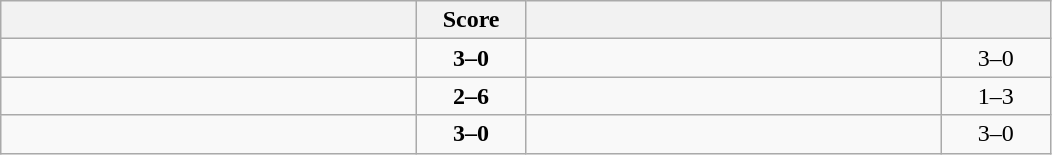<table class="wikitable" style="text-align: center; ">
<tr>
<th align="right" width="270"></th>
<th width="65">Score</th>
<th align="left" width="270"></th>
<th width="65"></th>
</tr>
<tr>
<td align="left"><strong></strong></td>
<td><strong>3–0</strong></td>
<td align="left"></td>
<td>3–0 <strong></strong></td>
</tr>
<tr>
<td align="left"></td>
<td><strong>2–6</strong></td>
<td align="left"><strong></strong></td>
<td>1–3 <strong></strong></td>
</tr>
<tr>
<td align="left"><strong></strong></td>
<td><strong>3–0</strong></td>
<td align="left"></td>
<td>3–0 <strong></strong></td>
</tr>
</table>
